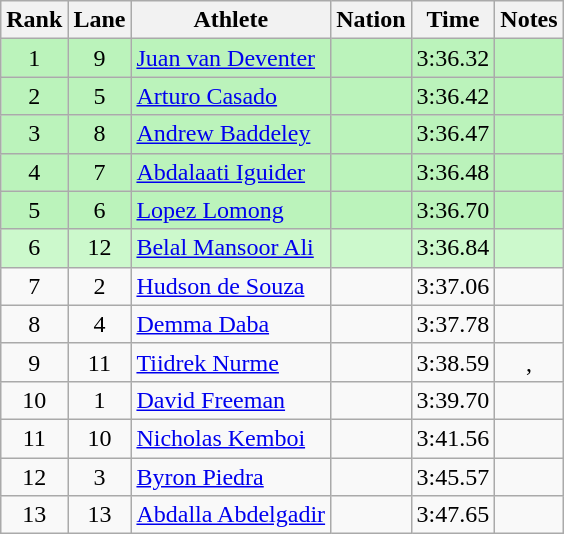<table class="wikitable sortable" style="text-align:center">
<tr>
<th>Rank</th>
<th>Lane</th>
<th>Athlete</th>
<th>Nation</th>
<th>Time</th>
<th>Notes</th>
</tr>
<tr bgcolor=bbf3bb>
<td>1</td>
<td>9</td>
<td align=left><a href='#'>Juan van Deventer</a></td>
<td align=left></td>
<td>3:36.32</td>
<td></td>
</tr>
<tr bgcolor=bbf3bb>
<td>2</td>
<td>5</td>
<td align=left><a href='#'>Arturo Casado</a></td>
<td align=left></td>
<td>3:36.42</td>
<td></td>
</tr>
<tr bgcolor=bbf3bb>
<td>3</td>
<td>8</td>
<td align=left><a href='#'>Andrew Baddeley</a></td>
<td align=left></td>
<td>3:36.47</td>
<td></td>
</tr>
<tr bgcolor=bbf3bb>
<td>4</td>
<td>7</td>
<td align=left><a href='#'>Abdalaati Iguider</a></td>
<td align=left></td>
<td>3:36.48</td>
<td></td>
</tr>
<tr bgcolor=bbf3bb>
<td>5</td>
<td>6</td>
<td align=left><a href='#'>Lopez Lomong</a></td>
<td align=left></td>
<td>3:36.70</td>
<td></td>
</tr>
<tr bgcolor=ccf9cc>
<td>6</td>
<td>12</td>
<td align=left><a href='#'>Belal Mansoor Ali</a></td>
<td align=left></td>
<td>3:36.84</td>
<td></td>
</tr>
<tr>
<td>7</td>
<td>2</td>
<td align=left><a href='#'>Hudson de Souza</a></td>
<td align=left></td>
<td>3:37.06</td>
<td></td>
</tr>
<tr>
<td>8</td>
<td>4</td>
<td align=left><a href='#'>Demma Daba</a></td>
<td align=left></td>
<td>3:37.78</td>
<td></td>
</tr>
<tr>
<td>9</td>
<td>11</td>
<td align=left><a href='#'>Tiidrek Nurme</a></td>
<td align=left></td>
<td>3:38.59</td>
<td>, </td>
</tr>
<tr>
<td>10</td>
<td>1</td>
<td align=left><a href='#'>David Freeman</a></td>
<td align=left></td>
<td>3:39.70</td>
<td></td>
</tr>
<tr>
<td>11</td>
<td>10</td>
<td align=left><a href='#'>Nicholas Kemboi</a></td>
<td align=left></td>
<td>3:41.56</td>
<td></td>
</tr>
<tr>
<td>12</td>
<td>3</td>
<td align=left><a href='#'>Byron Piedra</a></td>
<td align=left></td>
<td>3:45.57</td>
<td></td>
</tr>
<tr>
<td>13</td>
<td>13</td>
<td align=left><a href='#'>Abdalla Abdelgadir</a></td>
<td align=left></td>
<td>3:47.65</td>
<td></td>
</tr>
</table>
